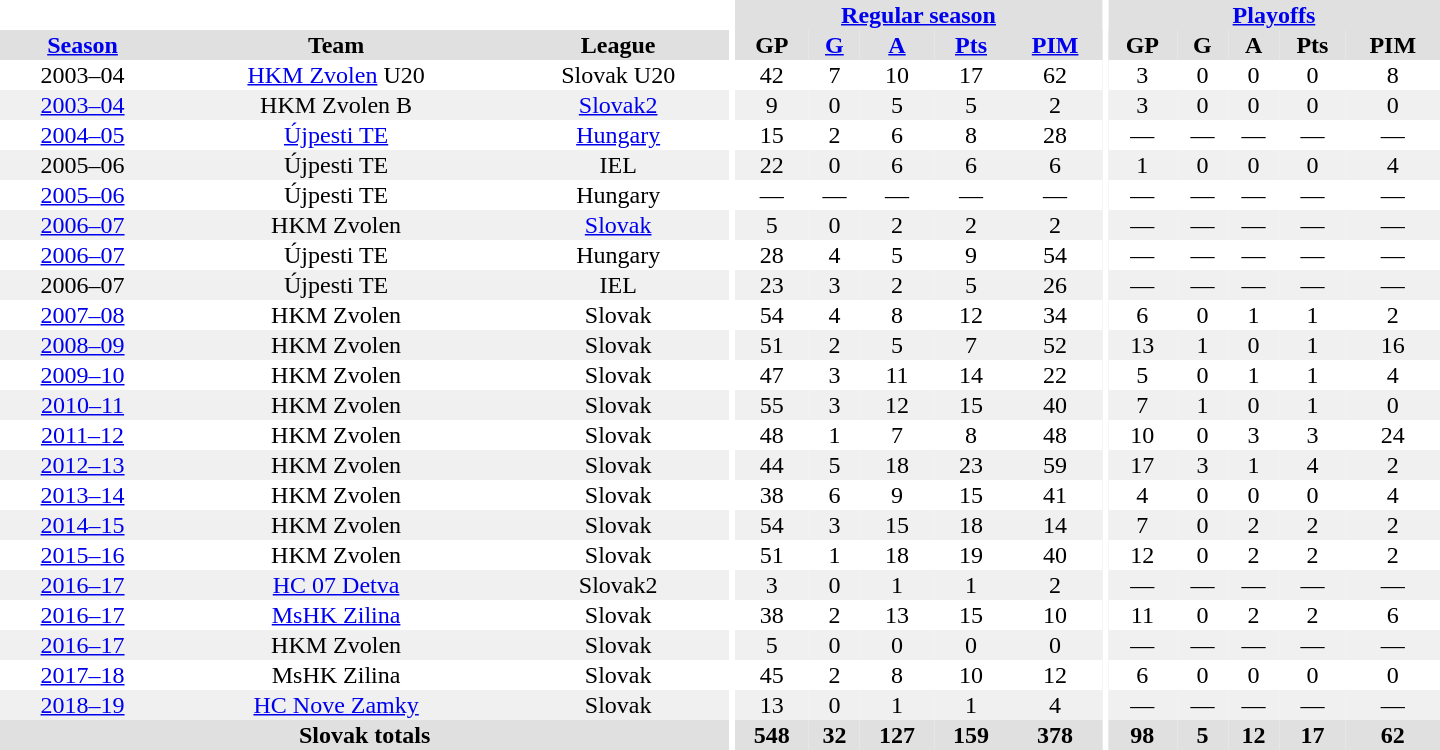<table border="0" cellpadding="1" cellspacing="0" style="text-align:center; width:60em">
<tr bgcolor="#e0e0e0">
<th colspan="3" bgcolor="#ffffff"></th>
<th rowspan="99" bgcolor="#ffffff"></th>
<th colspan="5"><a href='#'>Regular season</a></th>
<th rowspan="99" bgcolor="#ffffff"></th>
<th colspan="5"><a href='#'>Playoffs</a></th>
</tr>
<tr bgcolor="#e0e0e0">
<th><a href='#'>Season</a></th>
<th>Team</th>
<th>League</th>
<th>GP</th>
<th><a href='#'>G</a></th>
<th><a href='#'>A</a></th>
<th><a href='#'>Pts</a></th>
<th><a href='#'>PIM</a></th>
<th>GP</th>
<th>G</th>
<th>A</th>
<th>Pts</th>
<th>PIM</th>
</tr>
<tr>
<td>2003–04</td>
<td><a href='#'>HKM Zvolen</a> U20</td>
<td>Slovak U20</td>
<td>42</td>
<td>7</td>
<td>10</td>
<td>17</td>
<td>62</td>
<td>3</td>
<td>0</td>
<td>0</td>
<td>0</td>
<td>8</td>
</tr>
<tr bgcolor="#f0f0f0">
<td><a href='#'>2003–04</a></td>
<td>HKM Zvolen B</td>
<td><a href='#'>Slovak2</a></td>
<td>9</td>
<td>0</td>
<td>5</td>
<td>5</td>
<td>2</td>
<td>3</td>
<td>0</td>
<td>0</td>
<td>0</td>
<td>0</td>
</tr>
<tr>
<td><a href='#'>2004–05</a></td>
<td><a href='#'>Újpesti TE</a></td>
<td><a href='#'>Hungary</a></td>
<td>15</td>
<td>2</td>
<td>6</td>
<td>8</td>
<td>28</td>
<td>—</td>
<td>—</td>
<td>—</td>
<td>—</td>
<td>—</td>
</tr>
<tr bgcolor="#f0f0f0">
<td>2005–06</td>
<td>Újpesti TE</td>
<td>IEL</td>
<td>22</td>
<td>0</td>
<td>6</td>
<td>6</td>
<td>6</td>
<td>1</td>
<td>0</td>
<td>0</td>
<td>0</td>
<td>4</td>
</tr>
<tr>
<td><a href='#'>2005–06</a></td>
<td>Újpesti TE</td>
<td>Hungary</td>
<td>—</td>
<td>—</td>
<td>—</td>
<td>—</td>
<td>—</td>
<td>—</td>
<td>—</td>
<td>—</td>
<td>—</td>
<td>—</td>
</tr>
<tr bgcolor="#f0f0f0">
<td><a href='#'>2006–07</a></td>
<td>HKM Zvolen</td>
<td><a href='#'>Slovak</a></td>
<td>5</td>
<td>0</td>
<td>2</td>
<td>2</td>
<td>2</td>
<td>—</td>
<td>—</td>
<td>—</td>
<td>—</td>
<td>—</td>
</tr>
<tr>
<td><a href='#'>2006–07</a></td>
<td>Újpesti TE</td>
<td>Hungary</td>
<td>28</td>
<td>4</td>
<td>5</td>
<td>9</td>
<td>54</td>
<td>—</td>
<td>—</td>
<td>—</td>
<td>—</td>
<td>—</td>
</tr>
<tr bgcolor="#f0f0f0">
<td>2006–07</td>
<td>Újpesti TE</td>
<td>IEL</td>
<td>23</td>
<td>3</td>
<td>2</td>
<td>5</td>
<td>26</td>
<td>—</td>
<td>—</td>
<td>—</td>
<td>—</td>
<td>—</td>
</tr>
<tr>
<td><a href='#'>2007–08</a></td>
<td>HKM Zvolen</td>
<td>Slovak</td>
<td>54</td>
<td>4</td>
<td>8</td>
<td>12</td>
<td>34</td>
<td>6</td>
<td>0</td>
<td>1</td>
<td>1</td>
<td>2</td>
</tr>
<tr bgcolor="#f0f0f0">
<td><a href='#'>2008–09</a></td>
<td>HKM Zvolen</td>
<td>Slovak</td>
<td>51</td>
<td>2</td>
<td>5</td>
<td>7</td>
<td>52</td>
<td>13</td>
<td>1</td>
<td>0</td>
<td>1</td>
<td>16</td>
</tr>
<tr>
<td><a href='#'>2009–10</a></td>
<td>HKM Zvolen</td>
<td>Slovak</td>
<td>47</td>
<td>3</td>
<td>11</td>
<td>14</td>
<td>22</td>
<td>5</td>
<td>0</td>
<td>1</td>
<td>1</td>
<td>4</td>
</tr>
<tr bgcolor="#f0f0f0">
<td><a href='#'>2010–11</a></td>
<td>HKM Zvolen</td>
<td>Slovak</td>
<td>55</td>
<td>3</td>
<td>12</td>
<td>15</td>
<td>40</td>
<td>7</td>
<td>1</td>
<td>0</td>
<td>1</td>
<td>0</td>
</tr>
<tr>
<td><a href='#'>2011–12</a></td>
<td>HKM Zvolen</td>
<td>Slovak</td>
<td>48</td>
<td>1</td>
<td>7</td>
<td>8</td>
<td>48</td>
<td>10</td>
<td>0</td>
<td>3</td>
<td>3</td>
<td>24</td>
</tr>
<tr bgcolor="#f0f0f0">
<td><a href='#'>2012–13</a></td>
<td>HKM Zvolen</td>
<td>Slovak</td>
<td>44</td>
<td>5</td>
<td>18</td>
<td>23</td>
<td>59</td>
<td>17</td>
<td>3</td>
<td>1</td>
<td>4</td>
<td>2</td>
</tr>
<tr>
<td><a href='#'>2013–14</a></td>
<td>HKM Zvolen</td>
<td>Slovak</td>
<td>38</td>
<td>6</td>
<td>9</td>
<td>15</td>
<td>41</td>
<td>4</td>
<td>0</td>
<td>0</td>
<td>0</td>
<td>4</td>
</tr>
<tr bgcolor="#f0f0f0">
<td><a href='#'>2014–15</a></td>
<td>HKM Zvolen</td>
<td>Slovak</td>
<td>54</td>
<td>3</td>
<td>15</td>
<td>18</td>
<td>14</td>
<td>7</td>
<td>0</td>
<td>2</td>
<td>2</td>
<td>2</td>
</tr>
<tr>
<td><a href='#'>2015–16</a></td>
<td>HKM Zvolen</td>
<td>Slovak</td>
<td>51</td>
<td>1</td>
<td>18</td>
<td>19</td>
<td>40</td>
<td>12</td>
<td>0</td>
<td>2</td>
<td>2</td>
<td>2</td>
</tr>
<tr bgcolor="#f0f0f0">
<td><a href='#'>2016–17</a></td>
<td><a href='#'>HC 07 Detva</a></td>
<td>Slovak2</td>
<td>3</td>
<td>0</td>
<td>1</td>
<td>1</td>
<td>2</td>
<td>—</td>
<td>—</td>
<td>—</td>
<td>—</td>
<td>—</td>
</tr>
<tr>
<td><a href='#'>2016–17</a></td>
<td><a href='#'>MsHK Zilina</a></td>
<td>Slovak</td>
<td>38</td>
<td>2</td>
<td>13</td>
<td>15</td>
<td>10</td>
<td>11</td>
<td>0</td>
<td>2</td>
<td>2</td>
<td>6</td>
</tr>
<tr bgcolor="#f0f0f0">
<td><a href='#'>2016–17</a></td>
<td>HKM Zvolen</td>
<td>Slovak</td>
<td>5</td>
<td>0</td>
<td>0</td>
<td>0</td>
<td>0</td>
<td>—</td>
<td>—</td>
<td>—</td>
<td>—</td>
<td>—</td>
</tr>
<tr>
<td><a href='#'>2017–18</a></td>
<td>MsHK Zilina</td>
<td>Slovak</td>
<td>45</td>
<td>2</td>
<td>8</td>
<td>10</td>
<td>12</td>
<td>6</td>
<td>0</td>
<td>0</td>
<td>0</td>
<td>0</td>
</tr>
<tr bgcolor="#f0f0f0">
<td><a href='#'>2018–19</a></td>
<td><a href='#'>HC Nove Zamky</a></td>
<td>Slovak</td>
<td>13</td>
<td>0</td>
<td>1</td>
<td>1</td>
<td>4</td>
<td>—</td>
<td>—</td>
<td>—</td>
<td>—</td>
<td>—</td>
</tr>
<tr>
</tr>
<tr ALIGN="center" bgcolor="#e0e0e0">
<th colspan="3">Slovak totals</th>
<th ALIGN="center">548</th>
<th ALIGN="center">32</th>
<th ALIGN="center">127</th>
<th ALIGN="center">159</th>
<th ALIGN="center">378</th>
<th ALIGN="center">98</th>
<th ALIGN="center">5</th>
<th ALIGN="center">12</th>
<th ALIGN="center">17</th>
<th ALIGN="center">62</th>
</tr>
</table>
